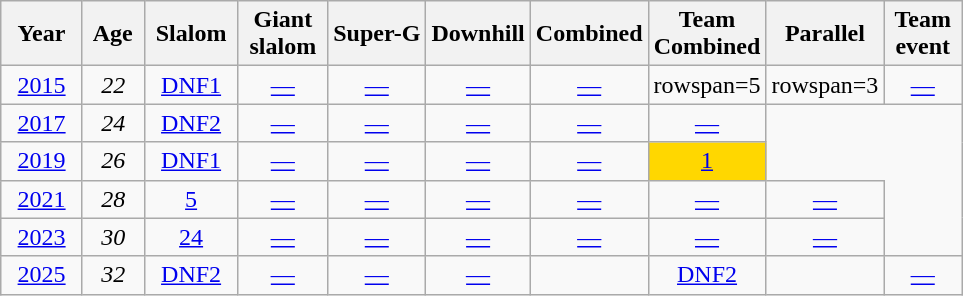<table class=wikitable style="text-align:center">
<tr>
<th>  Year  </th>
<th> Age </th>
<th> Slalom </th>
<th> Giant <br> slalom </th>
<th>Super-G</th>
<th>Downhill</th>
<th>Combined</th>
<th>Team<br>Combined</th>
<th>Parallel</th>
<th>Team<br> event </th>
</tr>
<tr>
<td><a href='#'>2015</a></td>
<td><em>22</em></td>
<td><a href='#'>DNF1</a></td>
<td><a href='#'>—</a></td>
<td><a href='#'>—</a></td>
<td><a href='#'>—</a></td>
<td><a href='#'>—</a></td>
<td>rowspan=5 </td>
<td>rowspan=3 </td>
<td><a href='#'>—</a></td>
</tr>
<tr>
<td><a href='#'>2017</a></td>
<td><em>24</em></td>
<td><a href='#'>DNF2</a></td>
<td><a href='#'>—</a></td>
<td><a href='#'>—</a></td>
<td><a href='#'>—</a></td>
<td><a href='#'>—</a></td>
<td><a href='#'>—</a></td>
</tr>
<tr>
<td><a href='#'>2019</a></td>
<td><em>26</em></td>
<td><a href='#'>DNF1</a></td>
<td><a href='#'>—</a></td>
<td><a href='#'>—</a></td>
<td><a href='#'>—</a></td>
<td><a href='#'>—</a></td>
<td bgcolor=gold><a href='#'>1</a></td>
</tr>
<tr>
<td><a href='#'>2021</a></td>
<td><em>28</em></td>
<td><a href='#'>5</a></td>
<td><a href='#'>—</a></td>
<td><a href='#'>—</a></td>
<td><a href='#'>—</a></td>
<td><a href='#'>—</a></td>
<td><a href='#'>—</a></td>
<td><a href='#'>—</a></td>
</tr>
<tr>
<td><a href='#'>2023</a></td>
<td><em>30</em></td>
<td><a href='#'>24</a></td>
<td><a href='#'>—</a></td>
<td><a href='#'>—</a></td>
<td><a href='#'>—</a></td>
<td><a href='#'>—</a></td>
<td><a href='#'>—</a></td>
<td><a href='#'>—</a></td>
</tr>
<tr>
<td><a href='#'>2025</a></td>
<td><em>32</em></td>
<td><a href='#'>DNF2</a></td>
<td><a href='#'>—</a></td>
<td><a href='#'>—</a></td>
<td><a href='#'>—</a></td>
<td></td>
<td><a href='#'>DNF2</a></td>
<td></td>
<td><a href='#'>—</a></td>
</tr>
</table>
